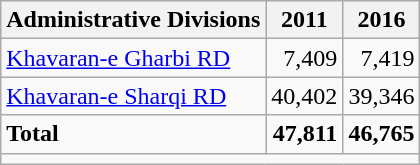<table class="wikitable">
<tr>
<th>Administrative Divisions</th>
<th>2011</th>
<th>2016</th>
</tr>
<tr>
<td><a href='#'>Khavaran-e Gharbi RD</a></td>
<td style="text-align: right;">7,409</td>
<td style="text-align: right;">7,419</td>
</tr>
<tr>
<td><a href='#'>Khavaran-e Sharqi RD</a></td>
<td style="text-align: right;">40,402</td>
<td style="text-align: right;">39,346</td>
</tr>
<tr>
<td><strong>Total</strong></td>
<td style="text-align: right;"><strong>47,811</strong></td>
<td style="text-align: right;"><strong>46,765</strong></td>
</tr>
<tr>
<td colspan=3></td>
</tr>
</table>
